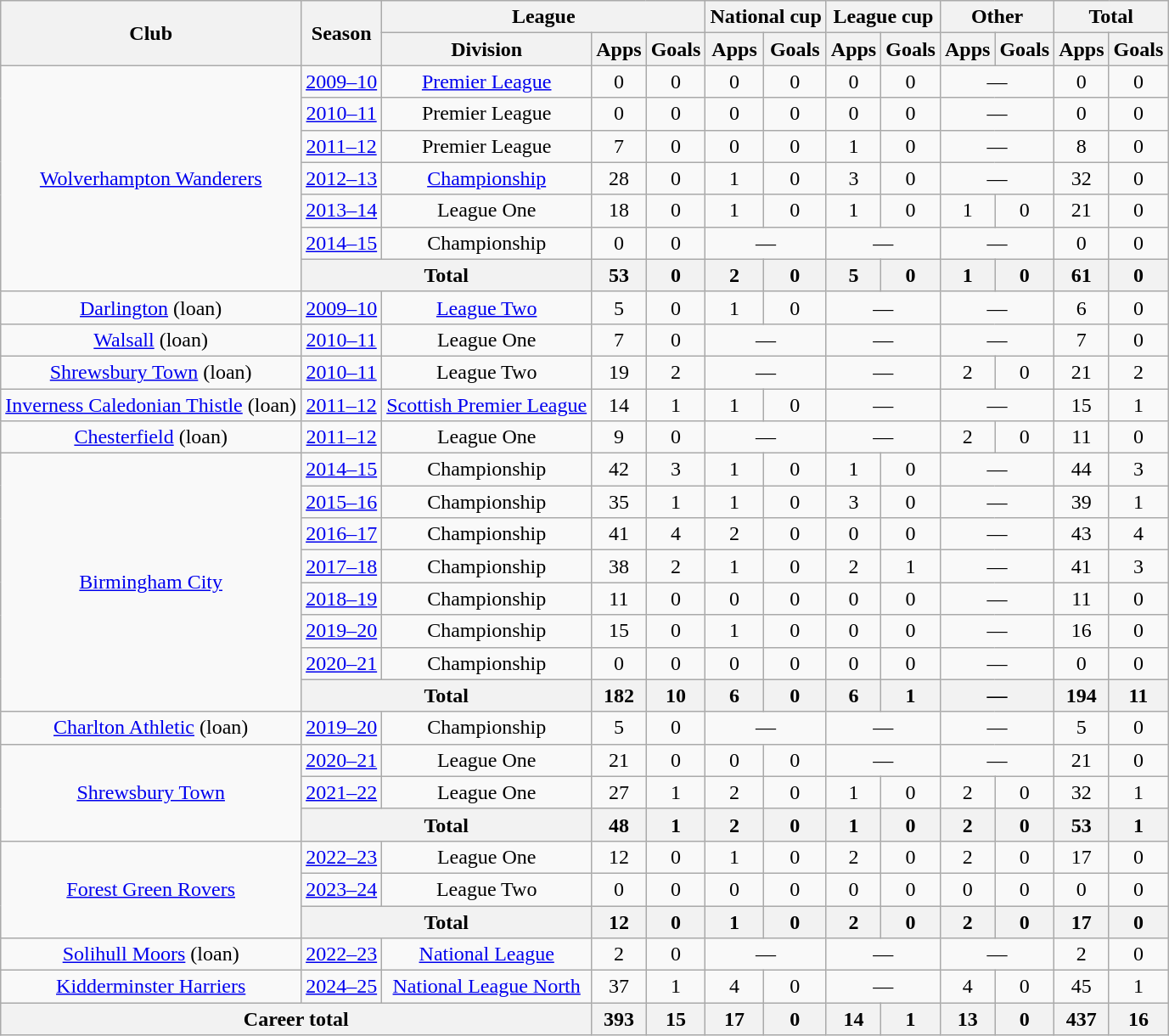<table class=wikitable style="text-align:center">
<tr>
<th rowspan=2>Club</th>
<th rowspan=2>Season</th>
<th colspan=3>League</th>
<th colspan=2>National cup</th>
<th colspan=2>League cup</th>
<th colspan=2>Other</th>
<th colspan=2>Total</th>
</tr>
<tr>
<th>Division</th>
<th>Apps</th>
<th>Goals</th>
<th>Apps</th>
<th>Goals</th>
<th>Apps</th>
<th>Goals</th>
<th>Apps</th>
<th>Goals</th>
<th>Apps</th>
<th>Goals</th>
</tr>
<tr>
<td rowspan=7><a href='#'>Wolverhampton Wanderers</a></td>
<td><a href='#'>2009–10</a></td>
<td><a href='#'>Premier League</a></td>
<td>0</td>
<td>0</td>
<td>0</td>
<td>0</td>
<td>0</td>
<td>0</td>
<td colspan=2>—</td>
<td>0</td>
<td>0</td>
</tr>
<tr>
<td><a href='#'>2010–11</a></td>
<td>Premier League</td>
<td>0</td>
<td>0</td>
<td>0</td>
<td>0</td>
<td>0</td>
<td>0</td>
<td colspan=2>—</td>
<td>0</td>
<td>0</td>
</tr>
<tr>
<td><a href='#'>2011–12</a></td>
<td>Premier League</td>
<td>7</td>
<td>0</td>
<td>0</td>
<td>0</td>
<td>1</td>
<td>0</td>
<td colspan=2>—</td>
<td>8</td>
<td>0</td>
</tr>
<tr>
<td><a href='#'>2012–13</a></td>
<td><a href='#'>Championship</a></td>
<td>28</td>
<td>0</td>
<td>1</td>
<td>0</td>
<td>3</td>
<td>0</td>
<td colspan=2>—</td>
<td>32</td>
<td>0</td>
</tr>
<tr>
<td><a href='#'>2013–14</a></td>
<td>League One</td>
<td>18</td>
<td>0</td>
<td>1</td>
<td>0</td>
<td>1</td>
<td>0</td>
<td>1</td>
<td>0</td>
<td>21</td>
<td>0</td>
</tr>
<tr>
<td><a href='#'>2014–15</a></td>
<td>Championship</td>
<td>0</td>
<td>0</td>
<td colspan=2>—</td>
<td colspan=2>—</td>
<td colspan=2>—</td>
<td>0</td>
<td>0</td>
</tr>
<tr>
<th colspan=2>Total</th>
<th>53</th>
<th>0</th>
<th>2</th>
<th>0</th>
<th>5</th>
<th>0</th>
<th>1</th>
<th>0</th>
<th>61</th>
<th>0</th>
</tr>
<tr>
<td><a href='#'>Darlington</a> (loan)</td>
<td><a href='#'>2009–10</a></td>
<td><a href='#'>League Two</a></td>
<td>5</td>
<td>0</td>
<td>1</td>
<td>0</td>
<td colspan=2>—</td>
<td colspan=2>—</td>
<td>6</td>
<td>0</td>
</tr>
<tr>
<td><a href='#'>Walsall</a> (loan)</td>
<td><a href='#'>2010–11</a></td>
<td>League One</td>
<td>7</td>
<td>0</td>
<td colspan=2>—</td>
<td colspan=2>—</td>
<td colspan=2>—</td>
<td>7</td>
<td>0</td>
</tr>
<tr>
<td><a href='#'>Shrewsbury Town</a> (loan)</td>
<td><a href='#'>2010–11</a></td>
<td>League Two</td>
<td>19</td>
<td>2</td>
<td colspan=2>—</td>
<td colspan=2>—</td>
<td>2</td>
<td>0</td>
<td>21</td>
<td>2</td>
</tr>
<tr>
<td><a href='#'>Inverness Caledonian Thistle</a> (loan)</td>
<td><a href='#'>2011–12</a></td>
<td><a href='#'>Scottish Premier League</a></td>
<td>14</td>
<td>1</td>
<td>1</td>
<td>0</td>
<td colspan=2>—</td>
<td colspan=2>—</td>
<td>15</td>
<td>1</td>
</tr>
<tr>
<td><a href='#'>Chesterfield</a> (loan)</td>
<td><a href='#'>2011–12</a></td>
<td>League One</td>
<td>9</td>
<td>0</td>
<td colspan=2>—</td>
<td colspan=2>—</td>
<td>2</td>
<td>0</td>
<td>11</td>
<td>0</td>
</tr>
<tr>
<td rowspan=8><a href='#'>Birmingham City</a></td>
<td><a href='#'>2014–15</a></td>
<td>Championship</td>
<td>42</td>
<td>3</td>
<td>1</td>
<td>0</td>
<td>1</td>
<td>0</td>
<td colspan=2>—</td>
<td>44</td>
<td>3</td>
</tr>
<tr>
<td><a href='#'>2015–16</a></td>
<td>Championship</td>
<td>35</td>
<td>1</td>
<td>1</td>
<td>0</td>
<td>3</td>
<td>0</td>
<td colspan=2>—</td>
<td>39</td>
<td>1</td>
</tr>
<tr>
<td><a href='#'>2016–17</a></td>
<td>Championship</td>
<td>41</td>
<td>4</td>
<td>2</td>
<td>0</td>
<td>0</td>
<td>0</td>
<td colspan=2>—</td>
<td>43</td>
<td>4</td>
</tr>
<tr>
<td><a href='#'>2017–18</a></td>
<td>Championship</td>
<td>38</td>
<td>2</td>
<td>1</td>
<td>0</td>
<td>2</td>
<td>1</td>
<td colspan=2>—</td>
<td>41</td>
<td>3</td>
</tr>
<tr>
<td><a href='#'>2018–19</a></td>
<td>Championship</td>
<td>11</td>
<td>0</td>
<td>0</td>
<td>0</td>
<td>0</td>
<td>0</td>
<td colspan=2>—</td>
<td>11</td>
<td>0</td>
</tr>
<tr>
<td><a href='#'>2019–20</a></td>
<td>Championship</td>
<td>15</td>
<td>0</td>
<td>1</td>
<td>0</td>
<td>0</td>
<td>0</td>
<td colspan=2>—</td>
<td>16</td>
<td>0</td>
</tr>
<tr>
<td><a href='#'>2020–21</a></td>
<td>Championship</td>
<td>0</td>
<td>0</td>
<td>0</td>
<td>0</td>
<td>0</td>
<td>0</td>
<td colspan="2">—</td>
<td>0</td>
<td>0</td>
</tr>
<tr>
<th colspan=2>Total</th>
<th>182</th>
<th>10</th>
<th>6</th>
<th>0</th>
<th>6</th>
<th>1</th>
<th colspan=2>—</th>
<th>194</th>
<th>11</th>
</tr>
<tr>
<td><a href='#'>Charlton Athletic</a> (loan)</td>
<td><a href='#'>2019–20</a></td>
<td>Championship</td>
<td>5</td>
<td>0</td>
<td colspan=2>—</td>
<td colspan=2>—</td>
<td colspan=2>—</td>
<td>5</td>
<td>0</td>
</tr>
<tr>
<td rowspan=3><a href='#'>Shrewsbury Town</a></td>
<td><a href='#'>2020–21</a></td>
<td>League One</td>
<td>21</td>
<td>0</td>
<td>0</td>
<td>0</td>
<td colspan=2>—</td>
<td colspan=2>—</td>
<td>21</td>
<td>0</td>
</tr>
<tr>
<td><a href='#'>2021–22</a></td>
<td>League One</td>
<td>27</td>
<td>1</td>
<td>2</td>
<td>0</td>
<td>1</td>
<td>0</td>
<td>2</td>
<td>0</td>
<td>32</td>
<td>1</td>
</tr>
<tr>
<th colspan=2>Total</th>
<th>48</th>
<th>1</th>
<th>2</th>
<th>0</th>
<th>1</th>
<th>0</th>
<th>2</th>
<th>0</th>
<th>53</th>
<th>1</th>
</tr>
<tr>
<td rowspan="3"><a href='#'>Forest Green Rovers</a></td>
<td><a href='#'>2022–23</a></td>
<td>League One</td>
<td>12</td>
<td>0</td>
<td>1</td>
<td>0</td>
<td>2</td>
<td>0</td>
<td>2</td>
<td>0</td>
<td>17</td>
<td>0</td>
</tr>
<tr>
<td><a href='#'>2023–24</a></td>
<td>League Two</td>
<td>0</td>
<td>0</td>
<td>0</td>
<td>0</td>
<td>0</td>
<td>0</td>
<td>0</td>
<td>0</td>
<td>0</td>
<td>0</td>
</tr>
<tr>
<th colspan=2>Total</th>
<th>12</th>
<th>0</th>
<th>1</th>
<th>0</th>
<th>2</th>
<th>0</th>
<th>2</th>
<th>0</th>
<th>17</th>
<th>0</th>
</tr>
<tr>
<td><a href='#'>Solihull Moors</a> (loan)</td>
<td><a href='#'>2022–23</a></td>
<td><a href='#'>National League</a></td>
<td>2</td>
<td>0</td>
<td colspan=2>—</td>
<td colspan=2>—</td>
<td colspan=2>—</td>
<td>2</td>
<td>0</td>
</tr>
<tr>
<td><a href='#'>Kidderminster Harriers</a></td>
<td><a href='#'>2024–25</a></td>
<td><a href='#'>National League North</a></td>
<td>37</td>
<td>1</td>
<td>4</td>
<td>0</td>
<td colspan=2>—</td>
<td>4</td>
<td>0</td>
<td>45</td>
<td>1</td>
</tr>
<tr>
<th colspan=3>Career total</th>
<th>393</th>
<th>15</th>
<th>17</th>
<th>0</th>
<th>14</th>
<th>1</th>
<th>13</th>
<th>0</th>
<th>437</th>
<th>16</th>
</tr>
</table>
